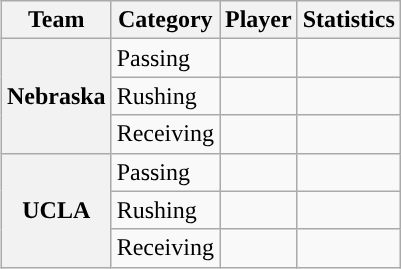<table class="wikitable" style="float:right">
<tr>
<th>Team</th>
<th>Category</th>
<th>Player</th>
<th>Statistics</th>
</tr>
<tr>
<th rowspan=3>Nebraska</th>
<td>Passing</td>
<td></td>
<td></td>
</tr>
<tr>
<td>Rushing</td>
<td></td>
<td></td>
</tr>
<tr>
<td>Receiving</td>
<td></td>
<td></td>
</tr>
<tr>
<th rowspan=3>UCLA</th>
<td>Passing</td>
<td></td>
<td></td>
</tr>
<tr>
<td>Rushing</td>
<td></td>
<td></td>
</tr>
<tr>
<td>Receiving</td>
<td></td>
<td></td>
</tr>
</table>
